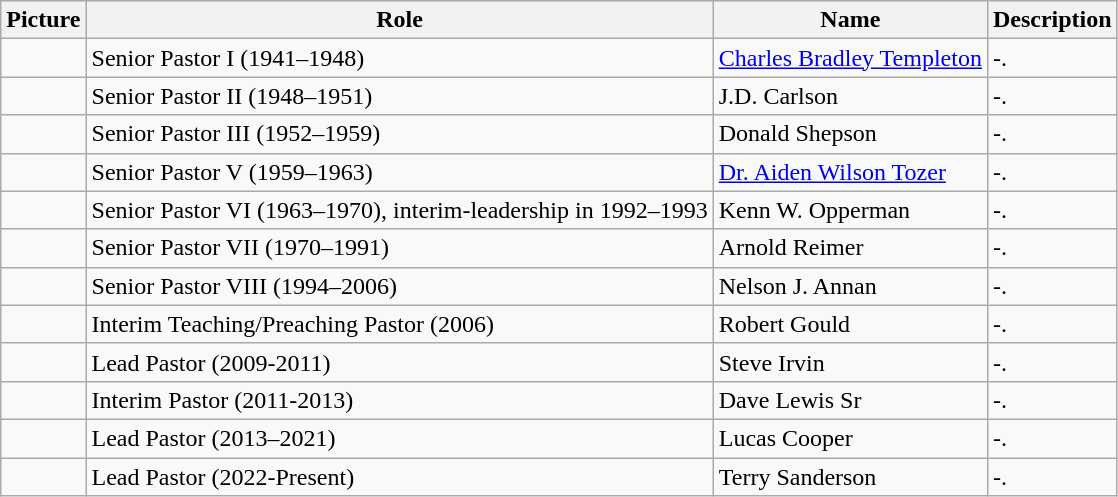<table class="wikitable">
<tr>
<th>Picture</th>
<th>Role</th>
<th>Name</th>
<th>Description</th>
</tr>
<tr>
<td></td>
<td>Senior Pastor I (1941–1948)</td>
<td><a href='#'>Charles Bradley Templeton</a></td>
<td>-.</td>
</tr>
<tr>
<td></td>
<td>Senior Pastor II (1948–1951)</td>
<td>J.D. Carlson</td>
<td>-.</td>
</tr>
<tr>
<td></td>
<td>Senior Pastor III (1952–1959)</td>
<td>Donald Shepson</td>
<td>-.</td>
</tr>
<tr>
<td></td>
<td>Senior Pastor V (1959–1963)</td>
<td><a href='#'>Dr. Aiden Wilson Tozer</a></td>
<td>-.</td>
</tr>
<tr>
<td></td>
<td>Senior Pastor VI (1963–1970), interim-leadership in 1992–1993</td>
<td>Kenn W. Opperman</td>
<td>-.</td>
</tr>
<tr>
<td></td>
<td>Senior Pastor VII (1970–1991)</td>
<td>Arnold Reimer</td>
<td>-.</td>
</tr>
<tr>
<td></td>
<td>Senior Pastor VIII (1994–2006)</td>
<td>Nelson J. Annan</td>
<td>-.</td>
</tr>
<tr>
<td></td>
<td>Interim Teaching/Preaching Pastor (2006)</td>
<td>Robert Gould</td>
<td>-.</td>
</tr>
<tr>
<td></td>
<td>Lead Pastor (2009-2011)</td>
<td>Steve Irvin</td>
<td>-.</td>
</tr>
<tr>
<td></td>
<td>Interim Pastor (2011-2013)</td>
<td>Dave Lewis Sr</td>
<td>-.</td>
</tr>
<tr>
<td></td>
<td>Lead Pastor (2013–2021)</td>
<td>Lucas Cooper</td>
<td>-.</td>
</tr>
<tr>
<td></td>
<td>Lead Pastor (2022-Present)</td>
<td>Terry Sanderson</td>
<td>-.</td>
</tr>
</table>
